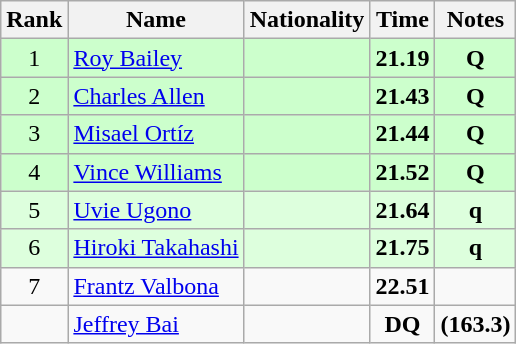<table class="wikitable sortable" style="text-align:center">
<tr>
<th>Rank</th>
<th>Name</th>
<th>Nationality</th>
<th>Time</th>
<th>Notes</th>
</tr>
<tr bgcolor=ccffcc>
<td>1</td>
<td align=left><a href='#'>Roy Bailey</a></td>
<td align=left></td>
<td><strong>21.19</strong></td>
<td><strong>Q</strong></td>
</tr>
<tr bgcolor=ccffcc>
<td>2</td>
<td align=left><a href='#'>Charles Allen</a></td>
<td align=left></td>
<td><strong>21.43</strong></td>
<td><strong>Q</strong></td>
</tr>
<tr bgcolor=ccffcc>
<td>3</td>
<td align=left><a href='#'>Misael Ortíz</a></td>
<td align=left></td>
<td><strong>21.44</strong></td>
<td><strong>Q</strong></td>
</tr>
<tr bgcolor=ccffcc>
<td>4</td>
<td align=left><a href='#'>Vince Williams</a></td>
<td align=left></td>
<td><strong>21.52</strong></td>
<td><strong>Q</strong></td>
</tr>
<tr bgcolor=ddffdd>
<td>5</td>
<td align=left><a href='#'>Uvie Ugono</a></td>
<td align=left></td>
<td><strong>21.64</strong></td>
<td><strong>q</strong></td>
</tr>
<tr bgcolor=ddffdd>
<td>6</td>
<td align=left><a href='#'>Hiroki Takahashi</a></td>
<td align=left></td>
<td><strong>21.75</strong></td>
<td><strong>q</strong></td>
</tr>
<tr>
<td>7</td>
<td align=left><a href='#'>Frantz Valbona</a></td>
<td align=left></td>
<td><strong>22.51</strong></td>
<td></td>
</tr>
<tr>
<td></td>
<td align=left><a href='#'>Jeffrey Bai</a></td>
<td align=left></td>
<td><strong>DQ</strong></td>
<td><strong>(163.3)</strong></td>
</tr>
</table>
